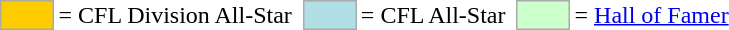<table>
<tr>
<td style="background-color:#FFCC00; border:1px solid #aaaaaa; width:2em;"></td>
<td>= CFL Division All-Star</td>
<td></td>
<td style="background-color:#B0E0E6; border:1px solid #aaaaaa; width:2em;"></td>
<td>= CFL All-Star</td>
<td></td>
<td style="background-color:#CCFFCC; border:1px solid #aaaaaa; width:2em;"></td>
<td>= <a href='#'>Hall of Famer</a></td>
</tr>
</table>
